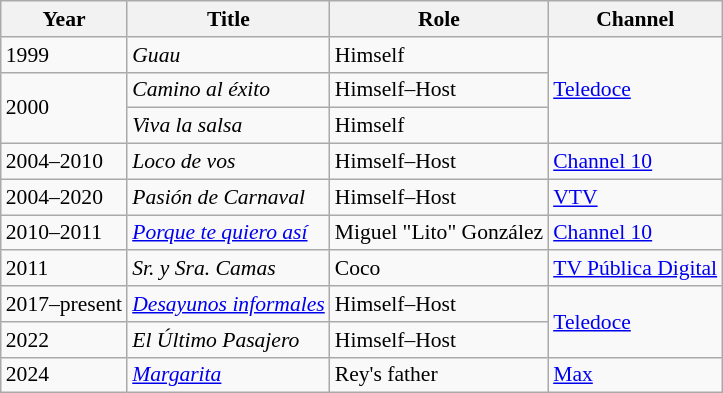<table class="wikitable" style="font-size: 90%;">
<tr>
<th>Year</th>
<th>Title</th>
<th>Role</th>
<th>Channel</th>
</tr>
<tr>
<td>1999</td>
<td><em>Guau</em></td>
<td>Himself</td>
<td rowspan="3"><a href='#'>Teledoce</a></td>
</tr>
<tr>
<td rowspan="2">2000</td>
<td><em>Camino al éxito</em></td>
<td>Himself–Host</td>
</tr>
<tr>
<td><em>Viva la salsa</em></td>
<td>Himself</td>
</tr>
<tr>
<td>2004–2010</td>
<td><em>Loco de vos</em></td>
<td>Himself–Host</td>
<td><a href='#'>Channel 10</a></td>
</tr>
<tr>
<td>2004–2020</td>
<td><em>Pasión de Carnaval</em></td>
<td>Himself–Host</td>
<td><a href='#'>VTV</a></td>
</tr>
<tr>
<td>2010–2011</td>
<td><em><a href='#'>Porque te quiero así</a></em></td>
<td>Miguel "Lito" González</td>
<td><a href='#'>Channel 10</a></td>
</tr>
<tr>
<td>2011</td>
<td><em>Sr. y Sra. Camas</em></td>
<td>Coco</td>
<td><a href='#'>TV Pública Digital</a></td>
</tr>
<tr>
<td>2017–present</td>
<td><em><a href='#'>Desayunos informales</a></em></td>
<td>Himself–Host</td>
<td rowspan="2"><a href='#'>Teledoce</a></td>
</tr>
<tr>
<td>2022</td>
<td><em>El Último Pasajero</em></td>
<td>Himself–Host</td>
</tr>
<tr>
<td>2024</td>
<td><em><a href='#'>Margarita</a></em></td>
<td>Rey's father</td>
<td><a href='#'>Max</a></td>
</tr>
</table>
